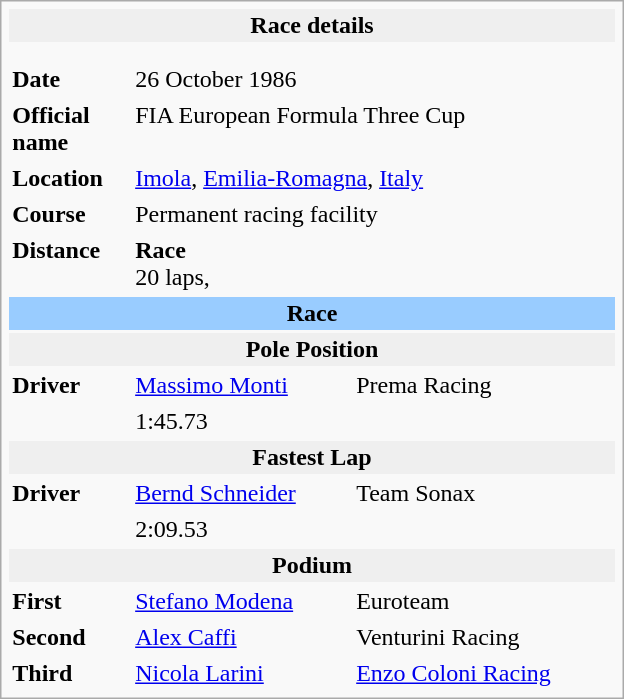<table class="infobox" align="right" cellpadding="2" style="float:right; width: 26em; ">
<tr>
<th colspan="3" style="background:#efefef;">Race details</th>
</tr>
<tr>
<td colspan="3" style="text-align:center;"></td>
</tr>
<tr>
<td colspan="3" style="text-align:center;"></td>
</tr>
<tr>
<td style="width: 20%;"><strong>Date</strong></td>
<td>26 October 1986</td>
</tr>
<tr>
<td><strong>Official name</strong></td>
<td colspan=2>FIA European Formula Three Cup</td>
</tr>
<tr>
<td><strong>Location</strong></td>
<td colspan=2><a href='#'>Imola</a>, <a href='#'>Emilia-Romagna</a>, <a href='#'>Italy</a></td>
</tr>
<tr>
<td><strong>Course</strong></td>
<td colspan=2>Permanent racing facility<br></td>
</tr>
<tr>
<td><strong>Distance</strong></td>
<td><strong>Race</strong><br>20 laps, </td>
</tr>
<tr>
<td colspan="3" style="text-align:center; background-color:#99ccff"><strong>Race</strong></td>
</tr>
<tr>
<th colspan="3" style="background:#efefef;">Pole Position</th>
</tr>
<tr>
<td><strong>Driver</strong></td>
<td> <a href='#'>Massimo Monti</a></td>
<td>Prema Racing</td>
</tr>
<tr>
<td></td>
<td>1:45.73</td>
</tr>
<tr>
<th colspan="3" style="background:#efefef;">Fastest Lap</th>
</tr>
<tr>
<td><strong>Driver</strong></td>
<td> <a href='#'>Bernd Schneider</a></td>
<td>Team Sonax</td>
</tr>
<tr>
<td></td>
<td>2:09.53</td>
</tr>
<tr>
<th colspan="3" style="background:#efefef;">Podium</th>
</tr>
<tr>
<td><strong>First</strong></td>
<td> <a href='#'>Stefano Modena</a></td>
<td>Euroteam</td>
</tr>
<tr>
<td><strong>Second</strong></td>
<td> <a href='#'>Alex Caffi</a></td>
<td>Venturini Racing</td>
</tr>
<tr>
<td><strong>Third</strong></td>
<td> <a href='#'>Nicola Larini</a></td>
<td><a href='#'>Enzo Coloni Racing</a></td>
</tr>
</table>
